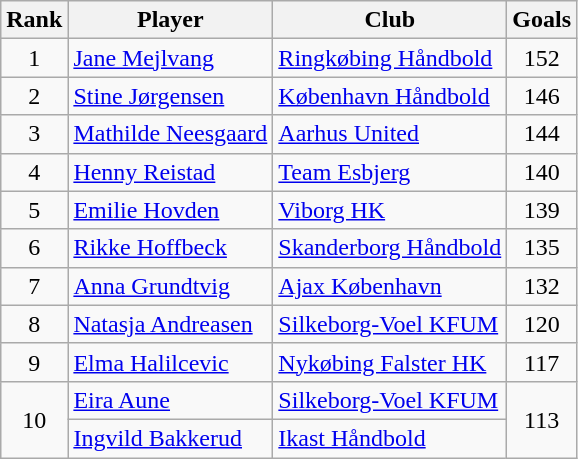<table class="wikitable sortable" style="text-align:center">
<tr>
<th>Rank</th>
<th>Player</th>
<th>Club</th>
<th>Goals</th>
</tr>
<tr>
<td>1</td>
<td style="text-align:left"> <a href='#'>Jane Mejlvang</a></td>
<td style="text-align:left"><a href='#'>Ringkøbing Håndbold</a></td>
<td>152</td>
</tr>
<tr>
<td>2</td>
<td style="text-align:left"> <a href='#'>Stine Jørgensen</a></td>
<td style="text-align:left"><a href='#'>København Håndbold</a></td>
<td>146</td>
</tr>
<tr>
<td>3</td>
<td style="text-align:left"> <a href='#'>Mathilde Neesgaard</a></td>
<td style="text-align:left"><a href='#'>Aarhus United</a></td>
<td>144</td>
</tr>
<tr>
<td>4</td>
<td style="text-align:left"> <a href='#'>Henny Reistad</a></td>
<td style="text-align:left"><a href='#'>Team Esbjerg</a></td>
<td>140</td>
</tr>
<tr>
<td>5</td>
<td style="text-align:left"> <a href='#'>Emilie Hovden</a></td>
<td style="text-align:left"><a href='#'>Viborg HK</a></td>
<td>139</td>
</tr>
<tr>
<td>6</td>
<td style="text-align:left"> <a href='#'>Rikke Hoffbeck</a></td>
<td style="text-align:left"><a href='#'>Skanderborg Håndbold</a></td>
<td>135</td>
</tr>
<tr>
<td>7</td>
<td style="text-align:left"> <a href='#'>Anna Grundtvig</a></td>
<td style="text-align:left"><a href='#'>Ajax København</a></td>
<td>132</td>
</tr>
<tr>
<td>8</td>
<td style="text-align:left"> <a href='#'>Natasja Andreasen</a></td>
<td style="text-align:left"><a href='#'>Silkeborg-Voel KFUM</a></td>
<td>120</td>
</tr>
<tr>
<td>9</td>
<td style="text-align:left"> <a href='#'>Elma Halilcevic</a></td>
<td style="text-align:left"><a href='#'>Nykøbing Falster HK</a></td>
<td>117</td>
</tr>
<tr>
<td rowspan=2>10</td>
<td style="text-align:left"> <a href='#'>Eira Aune</a></td>
<td style="text-align:left"><a href='#'>Silkeborg-Voel KFUM</a></td>
<td rowspan=2>113</td>
</tr>
<tr>
<td style="text-align:left"> <a href='#'>Ingvild Bakkerud</a></td>
<td style="text-align:left"><a href='#'>Ikast Håndbold</a></td>
</tr>
</table>
